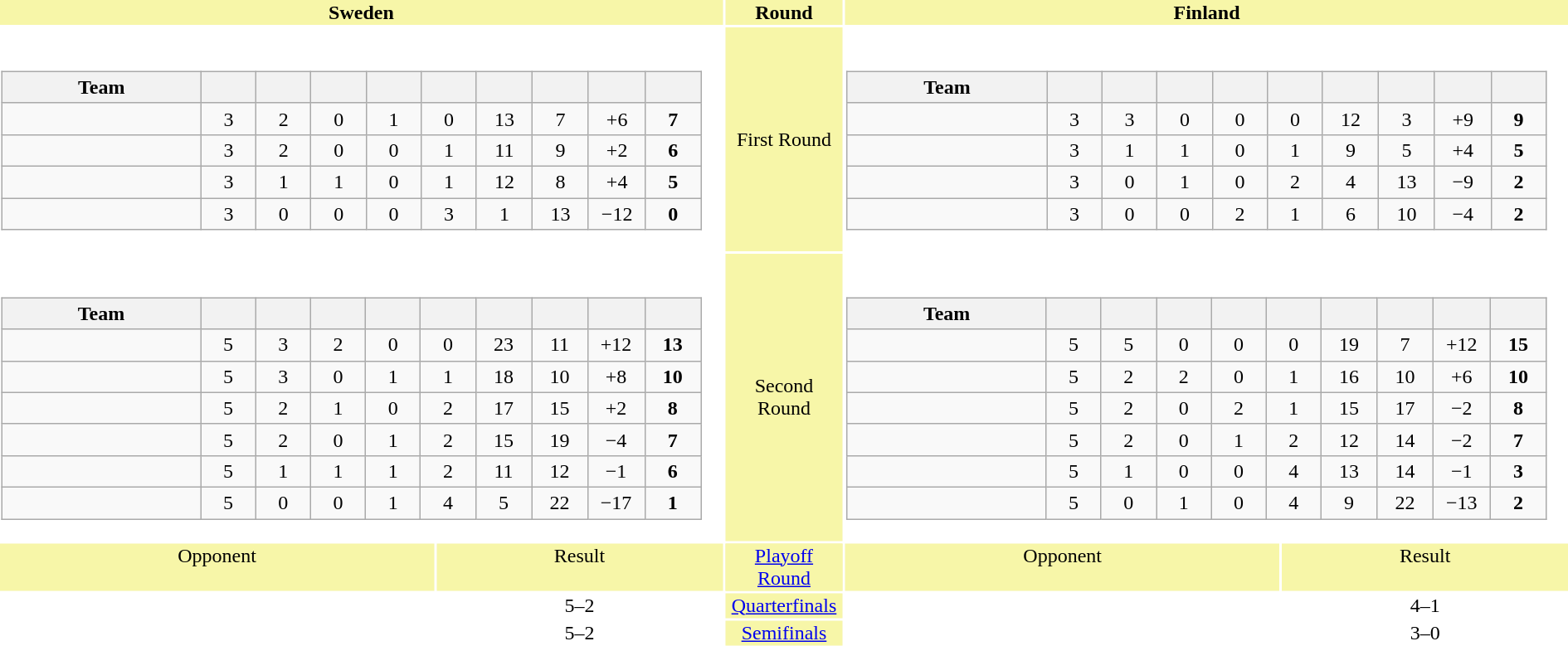<table width="100%" style="text-align:center">
<tr valign=top bgcolor=#F7F6A8>
<th colspan=2 style="width:1*">Sweden</th>
<th>Round</th>
<th colspan=2 style="width:1*">Finland</th>
</tr>
<tr>
<td colspan="2" align=center><br><table class="wikitable" style="text-align:center;">
<tr>
<th width=165>Team</th>
<th width=40></th>
<th width=40></th>
<th width=40></th>
<th width=40></th>
<th width=40></th>
<th width=40></th>
<th width=40></th>
<th width=40></th>
<th width=40></th>
</tr>
<tr>
<td style="text-align:left;"><strong></strong></td>
<td>3</td>
<td>2</td>
<td>0</td>
<td>1</td>
<td>0</td>
<td>13</td>
<td>7</td>
<td>+6</td>
<td><strong>7</strong></td>
</tr>
<tr>
<td style="text-align:left;"></td>
<td>3</td>
<td>2</td>
<td>0</td>
<td>0</td>
<td>1</td>
<td>11</td>
<td>9</td>
<td>+2</td>
<td><strong>6</strong></td>
</tr>
<tr>
<td style="text-align:left;"></td>
<td>3</td>
<td>1</td>
<td>1</td>
<td>0</td>
<td>1</td>
<td>12</td>
<td>8</td>
<td>+4</td>
<td><strong>5</strong></td>
</tr>
<tr>
<td style="text-align:left;"></td>
<td>3</td>
<td>0</td>
<td>0</td>
<td>0</td>
<td>3</td>
<td>1</td>
<td>13</td>
<td>−12</td>
<td><strong>0</strong></td>
</tr>
</table>
</td>
<td bgcolor=#F7F6A8>First Round</td>
<td colspan=2 align=center><br><table class="wikitable" style="text-align:center;">
<tr>
<th width=165>Team</th>
<th width=40></th>
<th width=40></th>
<th width=40></th>
<th width=40></th>
<th width=40></th>
<th width=40></th>
<th width=40></th>
<th width=40></th>
<th width=40></th>
</tr>
<tr>
<td style="text-align:left;"></td>
<td>3</td>
<td>3</td>
<td>0</td>
<td>0</td>
<td>0</td>
<td>12</td>
<td>3</td>
<td>+9</td>
<td><strong>9</strong></td>
</tr>
<tr>
<td style="text-align:left;"><strong></strong></td>
<td>3</td>
<td>1</td>
<td>1</td>
<td>0</td>
<td>1</td>
<td>9</td>
<td>5</td>
<td>+4</td>
<td><strong>5</strong></td>
</tr>
<tr>
<td style="text-align:left;"></td>
<td>3</td>
<td>0</td>
<td>1</td>
<td>0</td>
<td>2</td>
<td>4</td>
<td>13</td>
<td>−9</td>
<td><strong>2</strong></td>
</tr>
<tr>
<td style="text-align:left;"></td>
<td>3</td>
<td>0</td>
<td>0</td>
<td>2</td>
<td>1</td>
<td>6</td>
<td>10</td>
<td>−4</td>
<td><strong>2</strong></td>
</tr>
</table>
</td>
</tr>
<tr>
<td colspan="2" align=center><br><table class="wikitable" style="text-align:center;">
<tr>
<th width=165>Team</th>
<th width=40></th>
<th width=40></th>
<th width=40></th>
<th width=40></th>
<th width=40></th>
<th width=40></th>
<th width=40></th>
<th width=40></th>
<th width=40></th>
</tr>
<tr>
<td style="text-align:left;"></td>
<td>5</td>
<td>3</td>
<td>2</td>
<td>0</td>
<td>0</td>
<td>23</td>
<td>11</td>
<td>+12</td>
<td><strong>13</strong></td>
</tr>
<tr>
<td style="text-align:left;"><strong></strong></td>
<td>5</td>
<td>3</td>
<td>0</td>
<td>1</td>
<td>1</td>
<td>18</td>
<td>10</td>
<td>+8</td>
<td><strong>10</strong></td>
</tr>
<tr>
<td style="text-align:left;"></td>
<td>5</td>
<td>2</td>
<td>1</td>
<td>0</td>
<td>2</td>
<td>17</td>
<td>15</td>
<td>+2</td>
<td><strong>8</strong></td>
</tr>
<tr>
<td style="text-align:left;"></td>
<td>5</td>
<td>2</td>
<td>0</td>
<td>1</td>
<td>2</td>
<td>15</td>
<td>19</td>
<td>−4</td>
<td><strong>7</strong></td>
</tr>
<tr>
<td style="text-align:left;"></td>
<td>5</td>
<td>1</td>
<td>1</td>
<td>1</td>
<td>2</td>
<td>11</td>
<td>12</td>
<td>−1</td>
<td><strong>6</strong></td>
</tr>
<tr>
<td style="text-align:left;"></td>
<td>5</td>
<td>0</td>
<td>0</td>
<td>1</td>
<td>4</td>
<td>5</td>
<td>22</td>
<td>−17</td>
<td><strong>1</strong></td>
</tr>
</table>
</td>
<td bgcolor=#F7F6A8>Second Round</td>
<td colspan=2 align=center><br><table class="wikitable" style="text-align:center;">
<tr>
<th width=165>Team</th>
<th width=40></th>
<th width=40></th>
<th width=40></th>
<th width=40></th>
<th width=40></th>
<th width=40></th>
<th width=40></th>
<th width=40></th>
<th width=40></th>
</tr>
<tr>
<td style="text-align:left;"></td>
<td>5</td>
<td>5</td>
<td>0</td>
<td>0</td>
<td>0</td>
<td>19</td>
<td>7</td>
<td>+12</td>
<td><strong>15</strong></td>
</tr>
<tr>
<td style="text-align:left;"><strong></strong></td>
<td>5</td>
<td>2</td>
<td>2</td>
<td>0</td>
<td>1</td>
<td>16</td>
<td>10</td>
<td>+6</td>
<td><strong>10</strong></td>
</tr>
<tr>
<td style="text-align:left;"></td>
<td>5</td>
<td>2</td>
<td>0</td>
<td>2</td>
<td>1</td>
<td>15</td>
<td>17</td>
<td>−2</td>
<td><strong>8</strong></td>
</tr>
<tr>
<td style="text-align:left;"></td>
<td>5</td>
<td>2</td>
<td>0</td>
<td>1</td>
<td>2</td>
<td>12</td>
<td>14</td>
<td>−2</td>
<td><strong>7</strong></td>
</tr>
<tr>
<td style="text-align:left;"></td>
<td>5</td>
<td>1</td>
<td>0</td>
<td>0</td>
<td>4</td>
<td>13</td>
<td>14</td>
<td>−1</td>
<td><strong>3</strong></td>
</tr>
<tr>
<td style="text-align:left;"></td>
<td>5</td>
<td>0</td>
<td>1</td>
<td>0</td>
<td>4</td>
<td>9</td>
<td>22</td>
<td>−13</td>
<td><strong>2</strong></td>
</tr>
</table>
</td>
</tr>
<tr valign=top bgcolor=#F7F6A8>
<td>Opponent</td>
<td>Result</td>
<td bgcolor=#F7F6A8><a href='#'>Playoff Round</a></td>
<td>Opponent</td>
<td>Result</td>
</tr>
<tr>
<td align=left></td>
<td>5–2</td>
<td bgcolor=#F7F6A8><a href='#'>Quarterfinals</a></td>
<td align=left></td>
<td>4–1</td>
</tr>
<tr>
<td align=left></td>
<td>5–2</td>
<td bgcolor=#F7F6A8><a href='#'>Semifinals</a></td>
<td align=left></td>
<td>3–0</td>
</tr>
</table>
